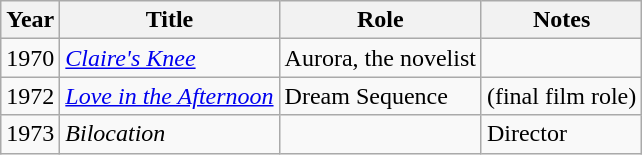<table class="wikitable">
<tr>
<th>Year</th>
<th>Title</th>
<th>Role</th>
<th>Notes</th>
</tr>
<tr>
<td>1970</td>
<td><em><a href='#'>Claire's Knee</a></em></td>
<td>Aurora, the novelist</td>
<td></td>
</tr>
<tr>
<td>1972</td>
<td><em><a href='#'>Love in the Afternoon</a></em></td>
<td>Dream Sequence</td>
<td>(final film role)</td>
</tr>
<tr>
<td>1973</td>
<td><em>Bilocation</em></td>
<td></td>
<td>Director</td>
</tr>
</table>
